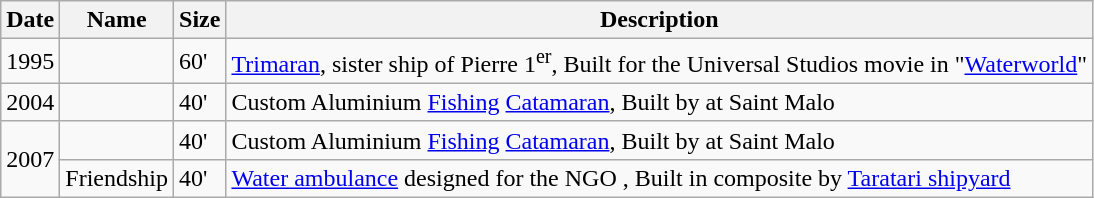<table class="wikitable sortable">
<tr>
<th>Date</th>
<th>Name</th>
<th>Size</th>
<th class="unsortable">Description</th>
</tr>
<tr>
<td>1995</td>
<td></td>
<td>60'</td>
<td><a href='#'>Trimaran</a>, sister ship of Pierre 1<sup>er</sup>, Built for the Universal Studios movie in "<a href='#'>Waterworld</a>"</td>
</tr>
<tr>
<td>2004</td>
<td></td>
<td>40'</td>
<td>Custom Aluminium <a href='#'>Fishing</a> <a href='#'>Catamaran</a>, Built by  at Saint Malo</td>
</tr>
<tr>
<td rowspan="2">2007</td>
<td></td>
<td>40'</td>
<td>Custom Aluminium <a href='#'>Fishing</a> <a href='#'>Catamaran</a>, Built by  at Saint Malo</td>
</tr>
<tr>
<td>Friendship </td>
<td>40'</td>
<td><a href='#'>Water ambulance</a> designed for the NGO , Built in composite by <a href='#'>Taratari shipyard</a></td>
</tr>
</table>
